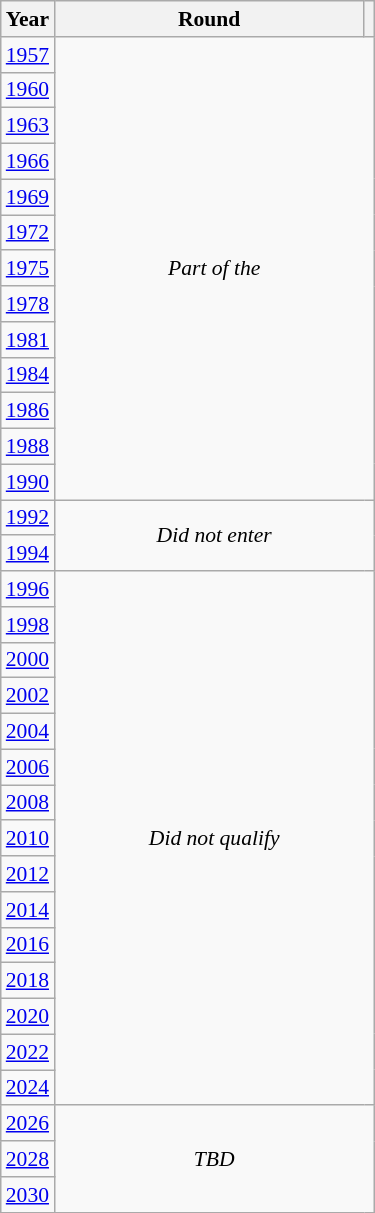<table class="wikitable" style="text-align: center; font-size:90%">
<tr>
<th>Year</th>
<th style="width:200px">Round</th>
<th></th>
</tr>
<tr>
<td><a href='#'>1957</a></td>
<td colspan="2" rowspan="13"><em>Part of the </em></td>
</tr>
<tr>
<td><a href='#'>1960</a></td>
</tr>
<tr>
<td><a href='#'>1963</a></td>
</tr>
<tr>
<td><a href='#'>1966</a></td>
</tr>
<tr>
<td><a href='#'>1969</a></td>
</tr>
<tr>
<td><a href='#'>1972</a></td>
</tr>
<tr>
<td><a href='#'>1975</a></td>
</tr>
<tr>
<td><a href='#'>1978</a></td>
</tr>
<tr>
<td><a href='#'>1981</a></td>
</tr>
<tr>
<td><a href='#'>1984</a></td>
</tr>
<tr>
<td><a href='#'>1986</a></td>
</tr>
<tr>
<td><a href='#'>1988</a></td>
</tr>
<tr>
<td><a href='#'>1990</a></td>
</tr>
<tr>
<td><a href='#'>1992</a></td>
<td colspan="2" rowspan="2"><em>Did not enter</em></td>
</tr>
<tr>
<td><a href='#'>1994</a></td>
</tr>
<tr>
<td><a href='#'>1996</a></td>
<td colspan="2" rowspan="15"><em>Did not qualify</em></td>
</tr>
<tr>
<td><a href='#'>1998</a></td>
</tr>
<tr>
<td><a href='#'>2000</a></td>
</tr>
<tr>
<td><a href='#'>2002</a></td>
</tr>
<tr>
<td><a href='#'>2004</a></td>
</tr>
<tr>
<td><a href='#'>2006</a></td>
</tr>
<tr>
<td><a href='#'>2008</a></td>
</tr>
<tr>
<td><a href='#'>2010</a></td>
</tr>
<tr>
<td><a href='#'>2012</a></td>
</tr>
<tr>
<td><a href='#'>2014</a></td>
</tr>
<tr>
<td><a href='#'>2016</a></td>
</tr>
<tr>
<td><a href='#'>2018</a></td>
</tr>
<tr>
<td><a href='#'>2020</a></td>
</tr>
<tr>
<td><a href='#'>2022</a></td>
</tr>
<tr>
<td><a href='#'>2024</a></td>
</tr>
<tr>
<td><a href='#'>2026</a></td>
<td colspan="2" rowspan="3"><em>TBD</em></td>
</tr>
<tr>
<td><a href='#'>2028</a></td>
</tr>
<tr>
<td><a href='#'>2030</a></td>
</tr>
</table>
